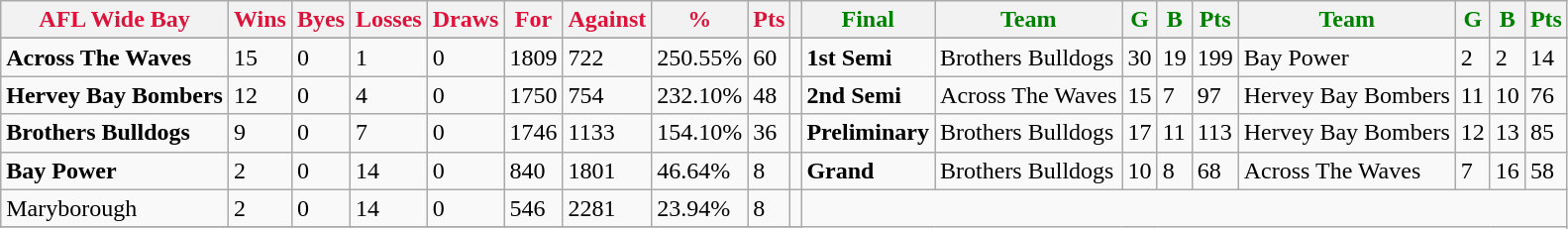<table class="wikitable">
<tr>
<th style="color:crimson">AFL Wide Bay</th>
<th style="color:crimson">Wins</th>
<th style="color:crimson">Byes</th>
<th style="color:crimson">Losses</th>
<th style="color:crimson">Draws</th>
<th style="color:crimson">For</th>
<th style="color:crimson">Against</th>
<th style="color:crimson">%</th>
<th style="color:crimson">Pts</th>
<th></th>
<th style="color:green">Final</th>
<th style="color:green">Team</th>
<th style="color:green">G</th>
<th style="color:green">B</th>
<th style="color:green">Pts</th>
<th style="color:green">Team</th>
<th style="color:green">G</th>
<th style="color:green">B</th>
<th style="color:green">Pts</th>
</tr>
<tr>
</tr>
<tr>
</tr>
<tr>
<td><strong>	Across The Waves	</strong></td>
<td>15</td>
<td>0</td>
<td>1</td>
<td>0</td>
<td>1809</td>
<td>722</td>
<td>250.55%</td>
<td>60</td>
<td></td>
<td><strong>1st Semi</strong></td>
<td>Brothers Bulldogs</td>
<td>30</td>
<td>19</td>
<td>199</td>
<td>Bay Power</td>
<td>2</td>
<td>2</td>
<td>14</td>
</tr>
<tr>
<td><strong>	Hervey Bay Bombers	</strong></td>
<td>12</td>
<td>0</td>
<td>4</td>
<td>0</td>
<td>1750</td>
<td>754</td>
<td>232.10%</td>
<td>48</td>
<td></td>
<td><strong>2nd Semi</strong></td>
<td>Across The Waves</td>
<td>15</td>
<td>7</td>
<td>97</td>
<td>Hervey Bay Bombers</td>
<td>11</td>
<td>10</td>
<td>76</td>
</tr>
<tr>
<td><strong>	Brothers Bulldogs	</strong></td>
<td>9</td>
<td>0</td>
<td>7</td>
<td>0</td>
<td>1746</td>
<td>1133</td>
<td>154.10%</td>
<td>36</td>
<td></td>
<td><strong>Preliminary</strong></td>
<td>Brothers Bulldogs</td>
<td>17</td>
<td>11</td>
<td>113</td>
<td>Hervey Bay Bombers</td>
<td>12</td>
<td>13</td>
<td>85</td>
</tr>
<tr>
<td><strong>	Bay Power	</strong></td>
<td>2</td>
<td>0</td>
<td>14</td>
<td>0</td>
<td>840</td>
<td>1801</td>
<td>46.64%</td>
<td>8</td>
<td></td>
<td><strong>Grand</strong></td>
<td>Brothers Bulldogs</td>
<td>10</td>
<td>8</td>
<td>68</td>
<td>Across The Waves</td>
<td>7</td>
<td>16</td>
<td>58</td>
</tr>
<tr>
<td>Maryborough</td>
<td>2</td>
<td>0</td>
<td>14</td>
<td>0</td>
<td>546</td>
<td>2281</td>
<td>23.94%</td>
<td>8</td>
<td></td>
</tr>
<tr>
</tr>
</table>
